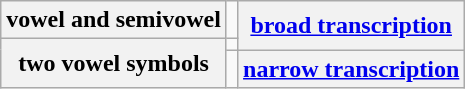<table class="wikitable">
<tr>
<th>vowel and semivowel</th>
<td></td>
<th rowspan="2"><a href='#'>broad transcription</a></th>
</tr>
<tr>
<th rowspan="2">two vowel symbols</th>
<td></td>
</tr>
<tr>
<td></td>
<th><a href='#'>narrow transcription</a></th>
</tr>
</table>
